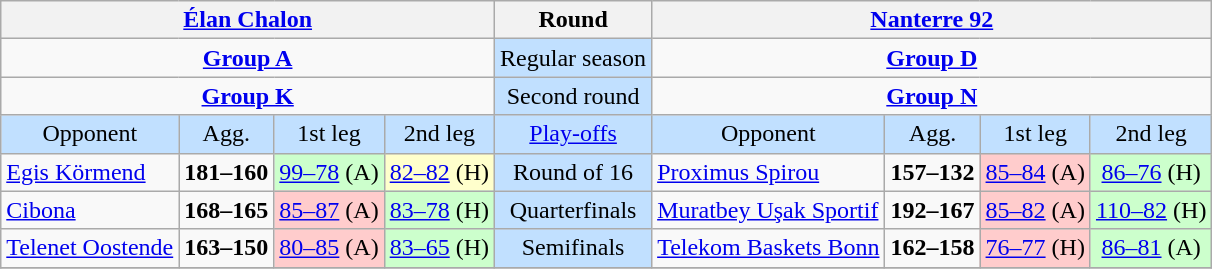<table class="wikitable" style="text-align:center;">
<tr>
<th colspan=4> <a href='#'>Élan Chalon</a></th>
<th>Round</th>
<th colspan=4> <a href='#'>Nanterre 92</a></th>
</tr>
<tr>
<td colspan="4" style="vertical-align:top;"><strong><a href='#'>Group A</a></strong> <br><div> </div></td>
<td style="background:#c1e0ff;">Regular season</td>
<td colspan="4" style="vertical-align:top;"><strong><a href='#'>Group D</a></strong> <br><div> </div></td>
</tr>
<tr>
<td colspan="4" style="vertical-align:top;"><strong><a href='#'>Group K</a></strong> <br><div> </div></td>
<td style="background:#c1e0ff;">Second round</td>
<td colspan="4" style="vertical-align:top;"><strong><a href='#'>Group N</a></strong> <br><div> </div></td>
</tr>
<tr style="background:#c1e0ff">
<td>Opponent</td>
<td>Agg.</td>
<td>1st leg</td>
<td>2nd leg</td>
<td><a href='#'>Play-offs</a></td>
<td>Opponent</td>
<td>Agg.</td>
<td>1st leg</td>
<td>2nd leg</td>
</tr>
<tr>
<td align=left> <a href='#'>Egis Körmend</a></td>
<td><strong>181–160</strong></td>
<td style="background:#cfc;"><a href='#'>99–78</a> (A)</td>
<td style="background:#ffc;"><a href='#'>82–82</a> (H)</td>
<td style="background:#c1e0ff;">Round of 16</td>
<td align=left> <a href='#'>Proximus Spirou</a></td>
<td><strong>157–132</strong></td>
<td style="background:#fcc;"><a href='#'>85–84</a> (A)</td>
<td style="background:#cfc;"><a href='#'>86–76</a> (H)</td>
</tr>
<tr>
<td align=left> <a href='#'>Cibona</a></td>
<td><strong>168–165</strong></td>
<td style="background:#fcc;"><a href='#'>85–87</a> (A)</td>
<td style="background:#cfc;"><a href='#'>83–78</a> (H)</td>
<td style="background:#c1e0ff;">Quarterfinals</td>
<td align=left> <a href='#'>Muratbey Uşak Sportif</a></td>
<td><strong>192–167</strong></td>
<td style="background:#fcc;"><a href='#'>85–82</a> (A)</td>
<td style="background:#cfc;"><a href='#'>110–82</a> (H)</td>
</tr>
<tr>
<td align=left> <a href='#'>Telenet Oostende</a></td>
<td><strong>163–150</strong></td>
<td style="background:#fcc;"><a href='#'>80–85</a> (A)</td>
<td style="background:#cfc;"><a href='#'>83–65</a> (H)</td>
<td style="background:#c1e0ff;">Semifinals</td>
<td align=left> <a href='#'>Telekom Baskets Bonn</a></td>
<td><strong>162–158</strong></td>
<td style="background:#fcc;"><a href='#'>76–77</a> (H)</td>
<td style="background:#cfc;"><a href='#'>86–81</a> (A)</td>
</tr>
<tr>
</tr>
</table>
